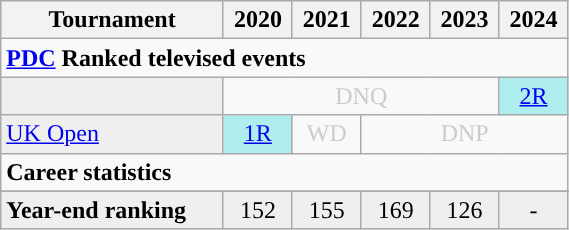<table class="wikitable" style="width:30%; margin:0">
<tr>
<th>Tournament</th>
<th>2020</th>
<th>2021</th>
<th>2022</th>
<th>2023</th>
<th>2024</th>
</tr>
<tr>
<td colspan="31" align="left"><strong><a href='#'>PDC</a> Ranked televised events</strong></td>
</tr>
<tr>
<td style="background:#efefef;"></td>
<td colspan="4" style="text-align:center; color:#ccc;">DNQ</td>
<td style="text-align:center; background:#afeeee;"><a href='#'>2R</a></td>
</tr>
<tr>
<td style="background:#efefef;"><a href='#'>UK Open</a></td>
<td style="text-align:center; background:#afeeee;"><a href='#'>1R</a></td>
<td style="text-align:center; color:#ccc;">WD</td>
<td colspan="3" style="text-align:center; color:#ccc;">DNP</td>
</tr>
<tr>
<td colspan="25" align="left"><strong>Career statistics</strong></td>
</tr>
<tr>
</tr>
<tr bgcolor="efefef">
<td align="left"><strong>Year-end ranking</strong></td>
<td style="text-align:center;">152</td>
<td style="text-align:center;">155</td>
<td style="text-align:center;">169</td>
<td style="text-align:center;">126</td>
<td style="text-align:center;">-</td>
</tr>
</table>
